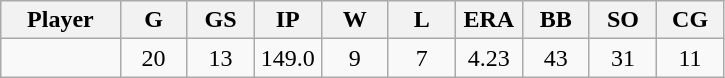<table class="wikitable sortable">
<tr>
<th bgcolor="#DDDDFF" width="16%">Player</th>
<th bgcolor="#DDDDFF" width="9%">G</th>
<th bgcolor="#DDDDFF" width="9%">GS</th>
<th bgcolor="#DDDDFF" width="9%">IP</th>
<th bgcolor="#DDDDFF" width="9%">W</th>
<th bgcolor="#DDDDFF" width="9%">L</th>
<th bgcolor="#DDDDFF" width="9%">ERA</th>
<th bgcolor="#DDDDFF" width="9%">BB</th>
<th bgcolor="#DDDDFF" width="9%">SO</th>
<th bgcolor="#DDDDFF" width="9%">CG</th>
</tr>
<tr align="center">
<td></td>
<td>20</td>
<td>13</td>
<td>149.0</td>
<td>9</td>
<td>7</td>
<td>4.23</td>
<td>43</td>
<td>31</td>
<td>11</td>
</tr>
</table>
